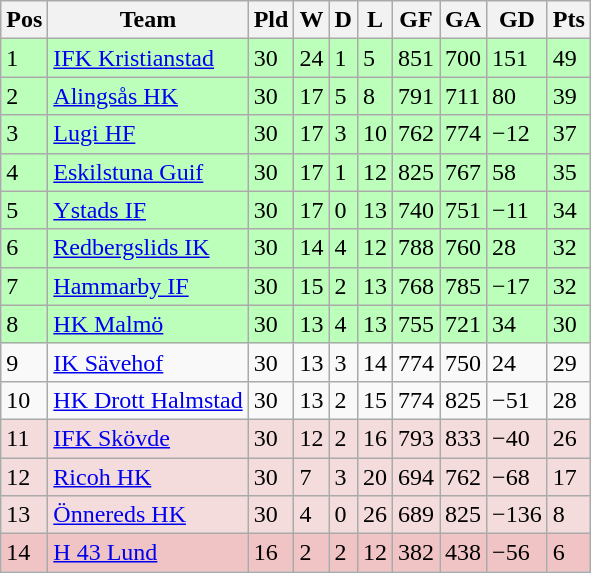<table class="wikitable">
<tr>
<th><span>Pos</span></th>
<th>Team</th>
<th><span>Pld</span></th>
<th><span>W</span></th>
<th><span>D</span></th>
<th><span>L</span></th>
<th><span>GF</span></th>
<th><span>GA</span></th>
<th><span>GD</span></th>
<th><span>Pts</span></th>
</tr>
<tr style="background:#bbffbb">
<td>1</td>
<td><a href='#'>IFK Kristianstad</a></td>
<td>30</td>
<td>24</td>
<td>1</td>
<td>5</td>
<td>851</td>
<td>700</td>
<td>151</td>
<td>49</td>
</tr>
<tr style="background:#bbffbb">
<td>2</td>
<td><a href='#'>Alingsås HK</a></td>
<td>30</td>
<td>17</td>
<td>5</td>
<td>8</td>
<td>791</td>
<td>711</td>
<td>80</td>
<td>39</td>
</tr>
<tr style="background:#bbffbb">
<td>3</td>
<td><a href='#'>Lugi HF</a></td>
<td>30</td>
<td>17</td>
<td>3</td>
<td>10</td>
<td>762</td>
<td>774</td>
<td>−12</td>
<td>37</td>
</tr>
<tr style="background:#bbffbb">
<td>4</td>
<td><a href='#'>Eskilstuna Guif</a></td>
<td>30</td>
<td>17</td>
<td>1</td>
<td>12</td>
<td>825</td>
<td>767</td>
<td>58</td>
<td>35</td>
</tr>
<tr style="background:#bbffbb">
<td>5</td>
<td><a href='#'>Ystads IF</a></td>
<td>30</td>
<td>17</td>
<td>0</td>
<td>13</td>
<td>740</td>
<td>751</td>
<td>−11</td>
<td>34</td>
</tr>
<tr style="background:#bbffbb">
<td>6</td>
<td><a href='#'>Redbergslids IK</a></td>
<td>30</td>
<td>14</td>
<td>4</td>
<td>12</td>
<td>788</td>
<td>760</td>
<td>28</td>
<td>32</td>
</tr>
<tr style="background:#bbffbb">
<td>7</td>
<td><a href='#'>Hammarby IF</a></td>
<td>30</td>
<td>15</td>
<td>2</td>
<td>13</td>
<td>768</td>
<td>785</td>
<td>−17</td>
<td>32</td>
</tr>
<tr style="background:#bbffbb">
<td>8</td>
<td><a href='#'>HK Malmö</a></td>
<td>30</td>
<td>13</td>
<td>4</td>
<td>13</td>
<td>755</td>
<td>721</td>
<td>34</td>
<td>30</td>
</tr>
<tr>
<td>9</td>
<td><a href='#'>IK Sävehof</a></td>
<td>30</td>
<td>13</td>
<td>3</td>
<td>14</td>
<td>774</td>
<td>750</td>
<td>24</td>
<td>29</td>
</tr>
<tr>
<td>10</td>
<td><a href='#'>HK Drott Halmstad</a></td>
<td>30</td>
<td>13</td>
<td>2</td>
<td>15</td>
<td>774</td>
<td>825</td>
<td>−51</td>
<td>28</td>
</tr>
<tr style="background:#f4dcdc">
<td>11</td>
<td><a href='#'>IFK Skövde</a></td>
<td>30</td>
<td>12</td>
<td>2</td>
<td>16</td>
<td>793</td>
<td>833</td>
<td>−40</td>
<td>26</td>
</tr>
<tr style="background:#f4dcdc">
<td>12</td>
<td><a href='#'>Ricoh HK</a></td>
<td>30</td>
<td>7</td>
<td>3</td>
<td>20</td>
<td>694</td>
<td>762</td>
<td>−68</td>
<td>17</td>
</tr>
<tr style="background:#f4dcdc">
<td>13</td>
<td><a href='#'>Önnereds HK</a></td>
<td>30</td>
<td>4</td>
<td>0</td>
<td>26</td>
<td>689</td>
<td>825</td>
<td>−136</td>
<td>8</td>
</tr>
<tr style="background:#f0c4c4">
<td>14</td>
<td><a href='#'>H 43 Lund</a></td>
<td>16</td>
<td>2</td>
<td>2</td>
<td>12</td>
<td>382</td>
<td>438</td>
<td>−56</td>
<td>6</td>
</tr>
</table>
